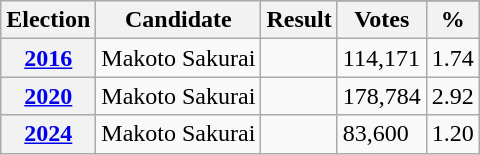<table class="wikitable">
<tr>
<th rowspan="2">Election</th>
<th rowspan="2">Candidate</th>
<th rowspan="2">Result</th>
</tr>
<tr>
<th>Votes</th>
<th>%</th>
</tr>
<tr>
<th><a href='#'>2016</a></th>
<td>Makoto Sakurai</td>
<td></td>
<td>114,171</td>
<td>1.74</td>
</tr>
<tr>
<th><a href='#'>2020</a></th>
<td>Makoto Sakurai</td>
<td></td>
<td>178,784</td>
<td>2.92</td>
</tr>
<tr>
<th><a href='#'>2024</a></th>
<td>Makoto Sakurai</td>
<td></td>
<td>83,600</td>
<td>1.20</td>
</tr>
</table>
